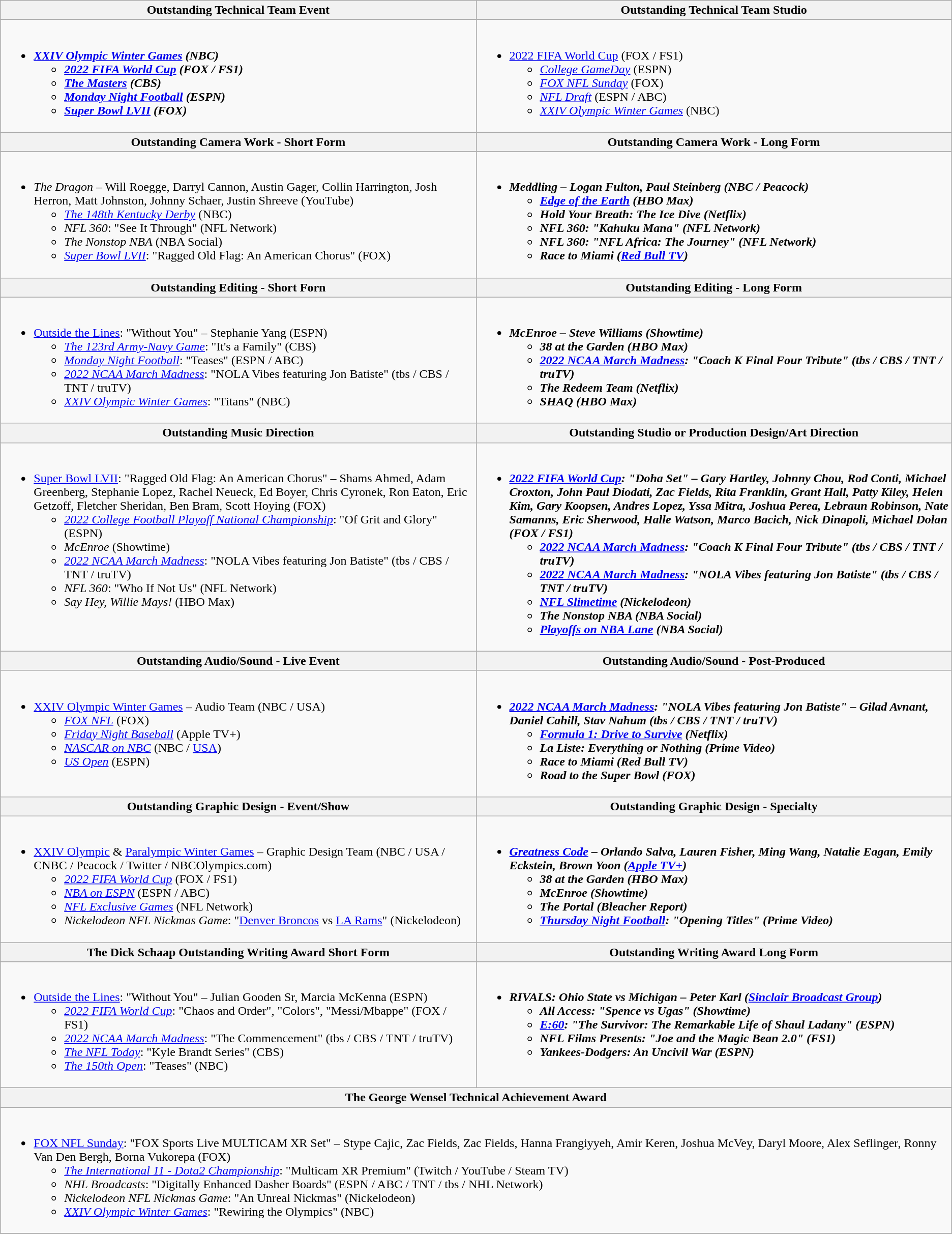<table class=wikitable>
<tr>
<th style="width:50%">Outstanding Technical Team Event</th>
<th style="width:50%">Outstanding Technical Team Studio</th>
</tr>
<tr>
<td valign="top"><br><ul><li><strong><em><a href='#'>XXIV Olympic Winter Games</a><em> (NBC)<strong><ul><li></em><a href='#'>2022 FIFA World Cup</a><em> (FOX / FS1)</li><li></em><a href='#'>The Masters</a><em> (CBS)</li><li></em><a href='#'>Monday Night Football</a><em> (ESPN)</li><li></em><a href='#'>Super Bowl LVII</a><em> (FOX)</li></ul></li></ul></td>
<td valign="top"><br><ul><li></em></strong><a href='#'>2022 FIFA World Cup</a></em> (FOX / FS1)</strong><ul><li><em><a href='#'>College GameDay</a></em> (ESPN)</li><li><em><a href='#'>FOX NFL Sunday</a></em> (FOX)</li><li><em><a href='#'>NFL Draft</a></em> (ESPN / ABC)</li><li><em><a href='#'>XXIV Olympic Winter Games</a></em> (NBC)</li></ul></li></ul></td>
</tr>
<tr>
<th style="width:50%">Outstanding Camera Work - Short Form</th>
<th style="width:50%">Outstanding Camera Work - Long Form</th>
</tr>
<tr>
<td valign="top"><br><ul><li><em>The Dragon</em> – Will Roegge, Darryl Cannon, Austin Gager, Collin Harrington, Josh Herron, Matt Johnston, Johnny Schaer, Justin Shreeve (YouTube)<ul><li><em><a href='#'>The 148th Kentucky Derby</a></em> (NBC)</li><li><em>NFL 360</em>: "See It Through" (NFL Network)</li><li><em>The Nonstop NBA</em> (NBA Social)</li><li><em><a href='#'>Super Bowl LVII</a></em>: "Ragged Old Flag: An American Chorus" (FOX)</li></ul></li></ul></td>
<td valign="top"><br><ul><li><strong><em>Meddling<em> – Logan Fulton, Paul Steinberg (NBC / Peacock)<strong><ul><li></em><a href='#'>Edge of the Earth</a><em> (HBO Max)</li><li></em>Hold Your Breath: The Ice Dive<em> (Netflix)</li><li></em>NFL 360<em>: "Kahuku Mana" (NFL Network)</li><li></em>NFL 360<em>: "NFL Africa: The Journey" (NFL Network)</li><li></em>Race to Miami<em> (<a href='#'>Red Bull TV</a>)</li></ul></li></ul></td>
</tr>
<tr>
<th style="width:50%">Outstanding Editing - Short Forn</th>
<th style="width:50%">Outstanding Editing - Long Form</th>
</tr>
<tr>
<td valign="top"><br><ul><li></em></strong><a href='#'>Outside the Lines</a></em>: "Without You" – Stephanie Yang (ESPN)</strong><ul><li><em><a href='#'>The 123rd Army-Navy Game</a></em>: "It's a Family" (CBS)</li><li><em><a href='#'>Monday Night Football</a></em>: "Teases" (ESPN / ABC)</li><li><em><a href='#'>2022 NCAA March Madness</a></em>: "NOLA Vibes featuring Jon Batiste" (tbs / CBS / TNT / truTV)</li><li><em><a href='#'>XXIV Olympic Winter Games</a></em>: "Titans" (NBC)</li></ul></li></ul></td>
<td valign="top"><br><ul><li><strong><em>McEnroe<em> – Steve Williams (Showtime)<strong><ul><li></em>38 at the Garden<em> (HBO Max)</li><li></em><a href='#'>2022 NCAA March Madness</a><em>: "Coach K Final Four Tribute" (tbs / CBS / TNT / truTV)</li><li></em>The Redeem Team<em> (Netflix)</li><li></em>SHAQ<em> (HBO Max)</li></ul></li></ul></td>
</tr>
<tr>
<th style="width:50%">Outstanding Music Direction</th>
<th style="width:50%">Outstanding Studio or Production Design/Art Direction</th>
</tr>
<tr>
<td valign="top"><br><ul><li></em></strong><a href='#'>Super Bowl LVII</a></em>: "Ragged Old Flag: An American Chorus" – Shams Ahmed, Adam Greenberg, Stephanie Lopez, Rachel Neueck, Ed Boyer, Chris Cyronek, Ron Eaton, Eric Getzoff, Fletcher Sheridan, Ben Bram, Scott Hoying (FOX)</strong><ul><li><em><a href='#'>2022 College Football Playoff National Championship</a></em>: "Of Grit and Glory" (ESPN)</li><li><em>McEnroe</em> (Showtime)</li><li><em><a href='#'>2022 NCAA March Madness</a></em>: "NOLA Vibes featuring Jon Batiste" (tbs / CBS / TNT / truTV)</li><li><em>NFL 360</em>: "Who If Not Us" (NFL Network)</li><li><em>Say Hey, Willie Mays!</em> (HBO Max)</li></ul></li></ul></td>
<td valign="top"><br><ul><li><strong><em><a href='#'>2022 FIFA World Cup</a><em>: "Doha Set" – Gary Hartley, Johnny Chou, Rod Conti, Michael Croxton, John Paul Diodati, Zac Fields, Rita Franklin, Grant Hall, Patty Kiley, Helen Kim, Gary Koopsen, Andres Lopez, Yssa Mitra, Joshua Perea, Lebraun Robinson, Nate Samanns, Eric Sherwood, Halle Watson, Marco Bacich, Nick Dinapoli, Michael Dolan (FOX / FS1)<strong><ul><li></em><a href='#'>2022 NCAA March Madness</a><em>: "Coach K Final Four Tribute" (tbs / CBS / TNT / truTV)</li><li></em><a href='#'>2022 NCAA March Madness</a><em>: "NOLA Vibes featuring Jon Batiste" (tbs / CBS / TNT / truTV)</li><li></em><a href='#'>NFL Slimetime</a><em> (Nickelodeon)</li><li></em>The Nonstop NBA<em> (NBA Social)</li><li></em><a href='#'>Playoffs on NBA Lane</a><em> (NBA Social)</li></ul></li></ul></td>
</tr>
<tr>
<th style="width:50%">Outstanding Audio/Sound - Live Event</th>
<th style="width:50%">Outstanding Audio/Sound - Post-Produced</th>
</tr>
<tr>
<td valign="top"><br><ul><li></em></strong><a href='#'>XXIV Olympic Winter Games</a></em> – Audio Team  (NBC / USA)</strong><ul><li><em><a href='#'>FOX NFL</a></em> (FOX)</li><li><em><a href='#'>Friday Night Baseball</a></em> (Apple TV+)</li><li><em><a href='#'>NASCAR on NBC</a></em> (NBC / <a href='#'>USA</a>)</li><li><em><a href='#'>US Open</a></em> (ESPN)</li></ul></li></ul></td>
<td valign="top"><br><ul><li><strong><em><a href='#'>2022 NCAA March Madness</a><em>: "NOLA Vibes featuring Jon Batiste" – Gilad Avnant, Daniel Cahill, Stav Nahum (tbs / CBS / TNT / truTV)<strong><ul><li></em><a href='#'>Formula 1: Drive to Survive</a><em> (Netflix)</li><li></em>La Liste: Everything or Nothing<em> (Prime Video)</li><li></em>Race to Miami<em> (Red Bull TV)</li><li></em>Road to the Super Bowl<em> (FOX)</li></ul></li></ul></td>
</tr>
<tr>
<th style="width:50%">Outstanding Graphic Design - Event/Show</th>
<th style="width:50%">Outstanding Graphic Design - Specialty</th>
</tr>
<tr>
<td valign="top"><br><ul><li></em></strong><a href='#'>XXIV Olympic</a> & <a href='#'>Paralympic Winter Games</a></em> – Graphic Design Team  (NBC / USA / CNBC / Peacock / Twitter / NBCOlympics.com)</strong><ul><li><em><a href='#'>2022 FIFA World Cup</a></em> (FOX / FS1)</li><li><em><a href='#'>NBA on ESPN</a></em> (ESPN / ABC)</li><li><em><a href='#'>NFL Exclusive Games</a></em> (NFL Network)</li><li><em>Nickelodeon NFL Nickmas Game</em>: "<a href='#'>Denver Broncos</a> vs <a href='#'>LA Rams</a>" (Nickelodeon)</li></ul></li></ul></td>
<td valign="top"><br><ul><li><strong><em><a href='#'>Greatness Code</a><em> – Orlando Salva, Lauren Fisher, Ming Wang, Natalie Eagan, Emily Eckstein, Brown Yoon (<a href='#'>Apple TV+</a>)<strong><ul><li></em>38 at the Garden<em> (HBO Max)</li><li></em>McEnroe<em> (Showtime)</li><li></em>The Portal<em> (Bleacher Report)</li><li></em><a href='#'>Thursday Night Football</a><em>: "Opening Titles" (Prime Video)</li></ul></li></ul></td>
</tr>
<tr>
<th style="width:50%">The Dick Schaap Outstanding Writing Award Short Form</th>
<th style="width:50%">Outstanding Writing Award Long Form</th>
</tr>
<tr>
<td valign="top"><br><ul><li></em></strong><a href='#'>Outside the Lines</a></em>: "Without You" – Julian Gooden Sr, Marcia McKenna (ESPN)</strong><ul><li><em><a href='#'>2022 FIFA World Cup</a></em>: "Chaos and Order", "Colors", "Messi/Mbappe" (FOX / FS1)</li><li><em><a href='#'>2022 NCAA March Madness</a></em>: "The Commencement" (tbs / CBS / TNT / truTV)</li><li><em><a href='#'>The NFL Today</a></em>: "Kyle Brandt Series" (CBS)</li><li><em><a href='#'>The 150th Open</a></em>: "Teases" (NBC)</li></ul></li></ul></td>
<td valign="top"><br><ul><li><strong><em>RIVALS: Ohio State vs Michigan<em> – Peter Karl (<a href='#'>Sinclair Broadcast Group</a>)<strong><ul><li></em>All Access<em>: "Spence vs Ugas" (Showtime)</li><li></em><a href='#'>E:60</a><em>: "The Survivor: The Remarkable Life of Shaul Ladany" (ESPN)</li><li></em>NFL Films Presents<em>: "Joe and the Magic Bean 2.0" (FS1)</li><li></em>Yankees-Dodgers: An Uncivil War<em> (ESPN)</li></ul></li></ul></td>
</tr>
<tr>
<th colspan="2" style="width:50%">The George Wensel Technical Achievement Award</th>
</tr>
<tr>
<td colspan="2" valign="top"><br><ul><li></em></strong><a href='#'>FOX NFL Sunday</a></em>: "FOX Sports Live MULTICAM XR Set" – Stype Cajic, Zac Fields, Zac Fields, Hanna Frangiyyeh, Amir Keren, Joshua McVey, Daryl Moore, Alex Seflinger, Ronny Van Den Bergh, Borna Vukorepa (FOX)</strong><ul><li><em><a href='#'>The International 11 - Dota2 Championship</a></em>: "Multicam XR Premium" (Twitch / YouTube / Steam TV)</li><li><em>NHL Broadcasts</em>: "Digitally Enhanced Dasher Boards" (ESPN / ABC / TNT / tbs / NHL Network)</li><li><em>Nickelodeon NFL Nickmas Game</em>: "An Unreal Nickmas" (Nickelodeon)</li><li><em><a href='#'>XXIV Olympic Winter Games</a></em>: "Rewiring the Olympics" (NBC)</li></ul></li></ul></td>
</tr>
<tr>
</tr>
</table>
